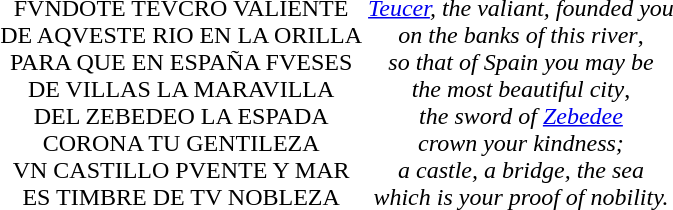<table style="margin:1em auto;">
<tr align="center">
<td><br>FVNDOTE TEVCRO VALIENTE<br>
DE AQVESTE RIO EN LA ORILLA<br>
PARA QUE EN ESPAÑA FVESES<br>
DE VILLAS LA MARAVILLA<br>
DEL ZEBEDEO LA ESPADA<br>
CORONA TU GENTILEZA<br>
VN CASTILLO PVENTE Y MAR<br>
ES TIMBRE DE TV NOBLEZA</td>
<td><br><em><a href='#'>Teucer</a>, the valiant, founded you</em><br>
<em>on the banks of this river</em>,<br>
<em>so that of Spain you may be</em><br>
<em>the most beautiful city</em>,<br>
<em>the sword of <a href='#'>Zebedee</a></em><br>
<em>crown your kindness;</em><br>
<em>a castle, a bridge, the sea</em><br>
<em>which is your proof of nobility.</em></td>
</tr>
</table>
